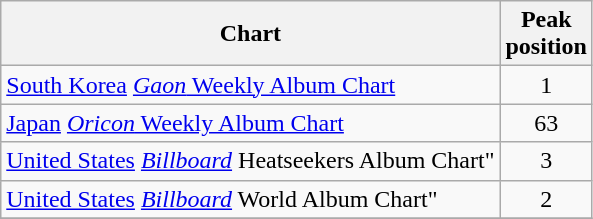<table class="wikitable sortable">
<tr>
<th>Chart</th>
<th>Peak<br>position</th>
</tr>
<tr>
<td><a href='#'>South Korea</a> <a href='#'><em>Gaon</em> Weekly Album Chart</a></td>
<td align="center">1</td>
</tr>
<tr>
<td><a href='#'>Japan</a> <a href='#'><em>Oricon</em> Weekly Album Chart</a></td>
<td align="center">63</td>
</tr>
<tr>
<td><a href='#'>United States</a> <em><a href='#'>Billboard</a></em> Heatseekers Album Chart"</td>
<td align="center">3</td>
</tr>
<tr>
<td><a href='#'>United States</a> <em><a href='#'>Billboard</a></em> World Album Chart"</td>
<td align="center">2</td>
</tr>
<tr>
</tr>
</table>
